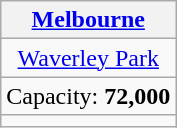<table class="wikitable" style="text-align:center">
<tr>
<th><a href='#'>Melbourne</a></th>
</tr>
<tr>
<td><a href='#'>Waverley Park</a></td>
</tr>
<tr>
<td>Capacity: <strong>72,000</strong></td>
</tr>
<tr>
<td></td>
</tr>
</table>
